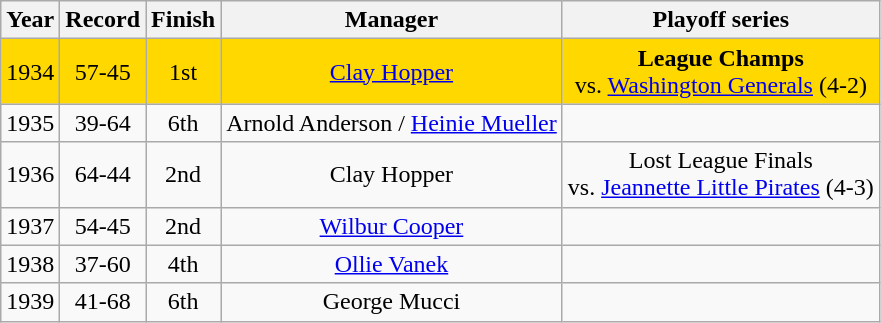<table class="wikitable" style="text-align:center">
<tr>
<th>Year</th>
<th>Record</th>
<th>Finish</th>
<th>Manager</th>
<th>Playoff series</th>
</tr>
<tr bgcolor="#FFD800">
<td>1934</td>
<td>57-45</td>
<td>1st</td>
<td><a href='#'>Clay Hopper</a></td>
<td><strong>League Champs</strong><br>vs. <a href='#'>Washington Generals</a> (4-2)</td>
</tr>
<tr>
<td>1935</td>
<td>39-64</td>
<td>6th</td>
<td>Arnold Anderson / <a href='#'>Heinie Mueller</a></td>
<td></td>
</tr>
<tr>
<td>1936</td>
<td>64-44</td>
<td>2nd</td>
<td>Clay Hopper</td>
<td>Lost League Finals <br>vs. <a href='#'>Jeannette Little Pirates</a> (4-3)</td>
</tr>
<tr>
<td>1937</td>
<td>54-45</td>
<td>2nd</td>
<td><a href='#'>Wilbur Cooper</a></td>
<td></td>
</tr>
<tr>
<td>1938</td>
<td>37-60</td>
<td>4th</td>
<td><a href='#'>Ollie Vanek</a></td>
<td></td>
</tr>
<tr>
<td>1939</td>
<td>41-68</td>
<td>6th</td>
<td>George Mucci</td>
<td></td>
</tr>
</table>
